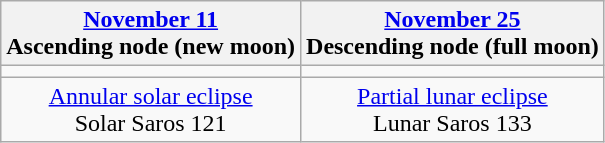<table class="wikitable">
<tr>
<th><a href='#'>November 11</a><br>Ascending node (new moon)<br></th>
<th><a href='#'>November 25</a><br>Descending node (full moon)<br></th>
</tr>
<tr>
<td></td>
<td></td>
</tr>
<tr align=center>
<td><a href='#'>Annular solar eclipse</a><br>Solar Saros 121</td>
<td><a href='#'>Partial lunar eclipse</a><br>Lunar Saros 133</td>
</tr>
</table>
